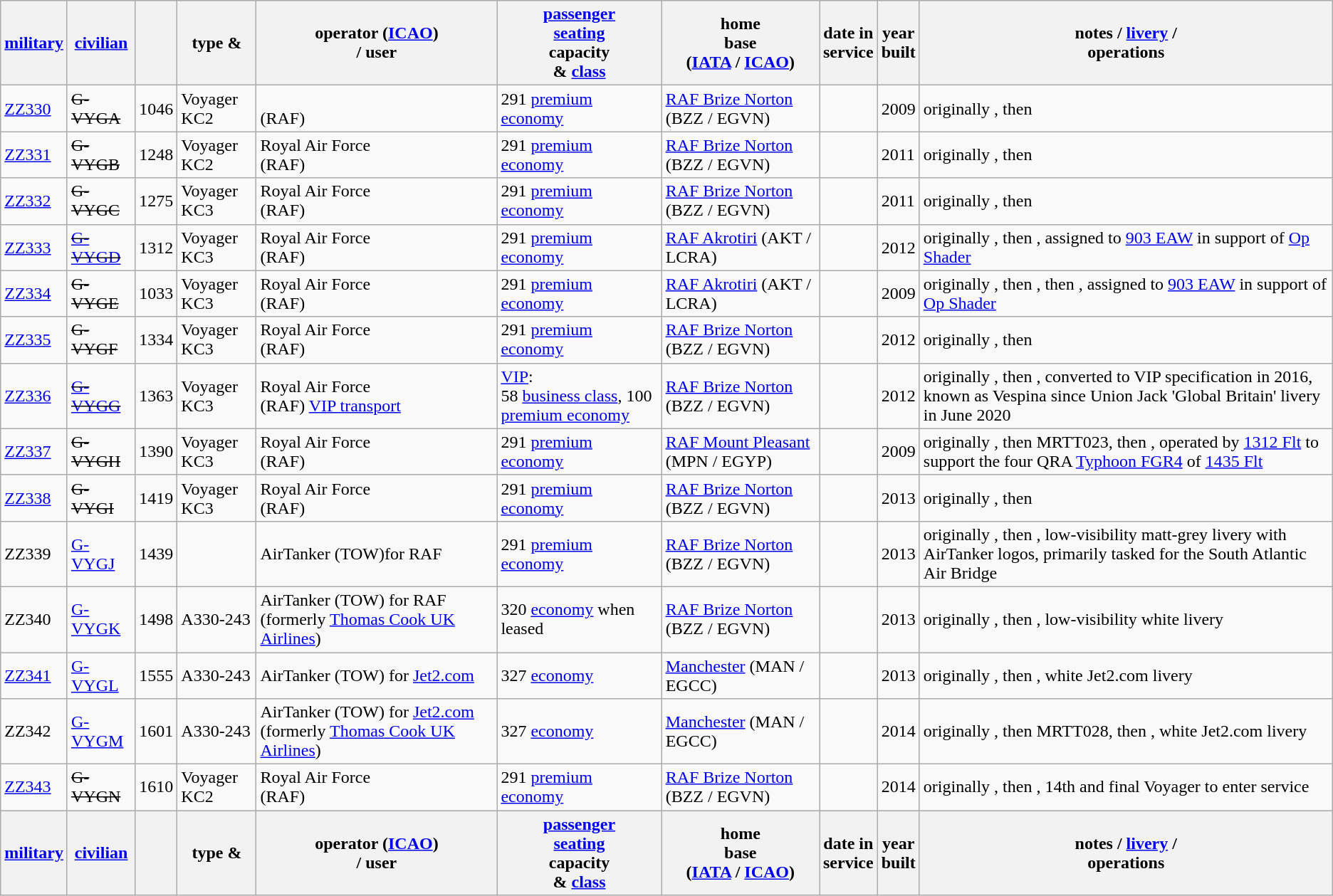<table class="wikitable sortable" style=valign:top>
<tr>
<th><a href='#'>military<br></a></th>
<th><a href='#'>civilian<br></a></th>
<th><a href='#'></a></th>
<th>type &<br><a href='#'></a></th>
<th>operator (<a href='#'>ICAO</a>)<br>/ user</th>
<th><a href='#'>passenger<br>seating</a><br>capacity<br>& <a href='#'>class</a></th>
<th>home<br>base<br>(<a href='#'>IATA</a> / <a href='#'>ICAO</a>)</th>
<th>date in<br>service<br></th>
<th>year<br>built</th>
<th>notes / <a href='#'>livery</a> /<br>operations</th>
</tr>
<tr>
<td><a href='#'>ZZ330</a></td>
<td><s>G-VYGA</s></td>
<td>1046</td>
<td>Voyager KC2</td>
<td><br>(RAF)</td>
<td>291 <a href='#'>premium economy</a></td>
<td><a href='#'>RAF Brize Norton</a> (BZZ / EGVN)</td>
<td></td>
<td>2009</td>
<td>originally , then </td>
</tr>
<tr>
<td><a href='#'>ZZ331</a></td>
<td><s>G-VYGB</s></td>
<td>1248</td>
<td>Voyager KC2</td>
<td>Royal Air Force<br>(RAF)</td>
<td>291 <a href='#'>premium economy</a></td>
<td><a href='#'>RAF Brize Norton</a> (BZZ / EGVN)</td>
<td></td>
<td>2011</td>
<td>originally , then </td>
</tr>
<tr>
<td><a href='#'>ZZ332</a></td>
<td><s>G-VYGC</s></td>
<td>1275</td>
<td>Voyager KC3</td>
<td>Royal Air Force<br>(RAF)</td>
<td>291 <a href='#'>premium economy</a></td>
<td><a href='#'>RAF Brize Norton</a> (BZZ / EGVN)</td>
<td></td>
<td>2011</td>
<td>originally , then </td>
</tr>
<tr>
<td><a href='#'>ZZ333</a></td>
<td><s><a href='#'>G-VYGD</a></s></td>
<td>1312</td>
<td>Voyager KC3</td>
<td>Royal Air Force<br>(RAF)</td>
<td>291 <a href='#'>premium economy</a></td>
<td><a href='#'>RAF Akrotiri</a> (AKT / LCRA)</td>
<td></td>
<td>2012</td>
<td>originally , then , assigned to <a href='#'>903 EAW</a> in support of <a href='#'>Op Shader</a></td>
</tr>
<tr>
<td><a href='#'>ZZ334</a></td>
<td><s>G-VYGE</s></td>
<td>1033</td>
<td>Voyager KC3</td>
<td>Royal Air Force<br>(RAF)</td>
<td>291 <a href='#'>premium economy</a></td>
<td><a href='#'>RAF Akrotiri</a> (AKT / LCRA)</td>
<td></td>
<td>2009</td>
<td>originally , then , then , assigned to <a href='#'>903 EAW</a> in support of <a href='#'>Op Shader</a></td>
</tr>
<tr>
<td><a href='#'>ZZ335</a></td>
<td><s>G-VYGF</s></td>
<td>1334</td>
<td>Voyager KC3</td>
<td>Royal Air Force<br>(RAF)</td>
<td>291 <a href='#'>premium economy</a></td>
<td><a href='#'>RAF Brize Norton</a> (BZZ / EGVN)</td>
<td></td>
<td>2012</td>
<td>originally , then </td>
</tr>
<tr>
<td><a href='#'>ZZ336</a></td>
<td><s><a href='#'>G-VYGG</a></s></td>
<td>1363</td>
<td>Voyager KC3</td>
<td>Royal Air Force<br>(RAF) <a href='#'>VIP transport</a></td>
<td><a href='#'>VIP</a>:<br>58 <a href='#'>business class</a>, 100 <a href='#'>premium economy</a></td>
<td><a href='#'>RAF Brize Norton</a> (BZZ / EGVN)</td>
<td></td>
<td>2012</td>
<td>originally , then , converted to VIP specification in 2016, known as Vespina since Union Jack 'Global Britain' livery in June 2020</td>
</tr>
<tr>
<td><a href='#'>ZZ337</a></td>
<td><s>G-VYGH</s></td>
<td>1390</td>
<td>Voyager KC3</td>
<td>Royal Air Force<br>(RAF)</td>
<td>291 <a href='#'>premium economy</a></td>
<td><a href='#'>RAF Mount Pleasant</a> (MPN / EGYP)</td>
<td></td>
<td>2009</td>
<td>originally , then MRTT023, then , operated by <a href='#'>1312 Flt</a> to support the four QRA <a href='#'>Typhoon FGR4</a> of <a href='#'>1435 Flt</a></td>
</tr>
<tr>
<td><a href='#'>ZZ338</a></td>
<td><s>G-VYGI</s></td>
<td>1419</td>
<td>Voyager KC3</td>
<td>Royal Air Force<br>(RAF)</td>
<td>291 <a href='#'>premium economy</a></td>
<td><a href='#'>RAF Brize Norton</a> (BZZ / EGVN)</td>
<td></td>
<td>2013</td>
<td>originally , then </td>
</tr>
<tr>
<td>ZZ339</td>
<td><a href='#'>G-VYGJ</a></td>
<td>1439</td>
<td></td>
<td>AirTanker (TOW)for RAF</td>
<td>291 <a href='#'>premium economy</a></td>
<td><a href='#'>RAF Brize Norton</a> (BZZ / EGVN)</td>
<td></td>
<td>2013</td>
<td>originally , then , low-visibility matt-grey livery with AirTanker logos, primarily tasked for the South Atlantic Air Bridge</td>
</tr>
<tr>
<td>ZZ340</td>
<td><a href='#'>G-VYGK</a></td>
<td>1498</td>
<td>A330-243</td>
<td>AirTanker (TOW) for RAF<br>(formerly <a href='#'>Thomas Cook UK Airlines</a>)</td>
<td>320 <a href='#'>economy</a> when leased</td>
<td><a href='#'>RAF Brize Norton</a> (BZZ / EGVN)</td>
<td></td>
<td>2013</td>
<td>originally , then , low-visibility white livery</td>
</tr>
<tr>
<td><a href='#'>ZZ341</a></td>
<td><a href='#'>G-VYGL</a></td>
<td>1555</td>
<td>A330-243</td>
<td>AirTanker (TOW) for <a href='#'>Jet2.com</a></td>
<td>327 <a href='#'>economy</a></td>
<td><a href='#'>Manchester</a> (MAN / EGCC)</td>
<td></td>
<td>2013</td>
<td>originally , then , white Jet2.com livery</td>
</tr>
<tr>
<td>ZZ342</td>
<td><a href='#'>G-VYGM</a></td>
<td>1601</td>
<td>A330-243</td>
<td>AirTanker (TOW) for <a href='#'>Jet2.com</a> (formerly <a href='#'>Thomas Cook UK Airlines</a>)</td>
<td>327 <a href='#'>economy</a></td>
<td><a href='#'>Manchester</a> (MAN / EGCC)</td>
<td></td>
<td>2014</td>
<td>originally , then MRTT028, then , white Jet2.com livery</td>
</tr>
<tr>
<td><a href='#'>ZZ343</a></td>
<td><s>G-VYGN</s></td>
<td>1610</td>
<td>Voyager KC2</td>
<td>Royal Air Force<br>(RAF)</td>
<td>291 <a href='#'>premium economy</a></td>
<td><a href='#'>RAF Brize Norton</a> (BZZ / EGVN)</td>
<td></td>
<td>2014</td>
<td>originally , then , 14th and final Voyager to enter service</td>
</tr>
<tr>
<th><a href='#'>military<br></a></th>
<th><a href='#'>civilian<br></a></th>
<th><a href='#'></a></th>
<th>type &<br><a href='#'></a></th>
<th>operator (<a href='#'>ICAO</a>)<br>/ user</th>
<th><a href='#'>passenger<br>seating</a><br>capacity<br>& <a href='#'>class</a></th>
<th>home<br>base<br>(<a href='#'>IATA</a> / <a href='#'>ICAO</a>)</th>
<th>date in<br>service<br></th>
<th>year<br>built</th>
<th>notes / <a href='#'>livery</a> /<br>operations</th>
</tr>
</table>
